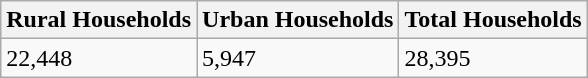<table class="wikitable">
<tr>
<th>Rural Households</th>
<th>Urban Households</th>
<th>Total Households</th>
</tr>
<tr>
<td>22,448</td>
<td>5,947</td>
<td>28,395</td>
</tr>
</table>
